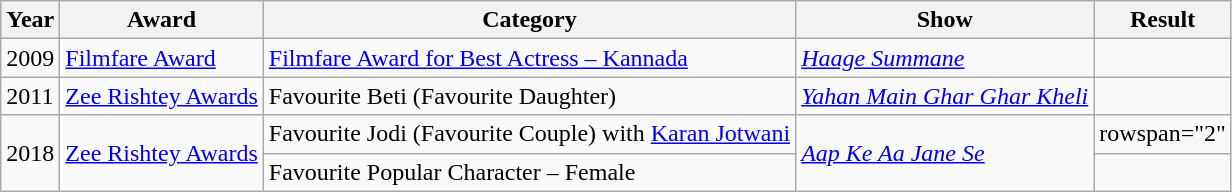<table class="wikitable">
<tr>
<th>Year</th>
<th>Award</th>
<th>Category</th>
<th>Show</th>
<th>Result</th>
</tr>
<tr>
<td>2009</td>
<td><a href='#'>Filmfare Award</a></td>
<td><a href='#'>Filmfare Award for Best Actress – Kannada</a></td>
<td><em><a href='#'>Haage Summane</a></em></td>
<td></td>
</tr>
<tr>
<td>2011</td>
<td><a href='#'>Zee Rishtey Awards</a></td>
<td>Favourite Beti (Favourite Daughter)</td>
<td><em><a href='#'>Yahan Main Ghar Ghar Kheli</a></em></td>
<td></td>
</tr>
<tr>
<td rowspan="2">2018</td>
<td rowspan="2"><a href='#'>Zee Rishtey Awards</a></td>
<td>Favourite Jodi (Favourite Couple) with <a href='#'>Karan Jotwani</a></td>
<td rowspan="2"><em><a href='#'>Aap Ke Aa Jane Se</a></em></td>
<td>rowspan="2" </td>
</tr>
<tr>
<td>Favourite Popular Character – Female</td>
</tr>
</table>
